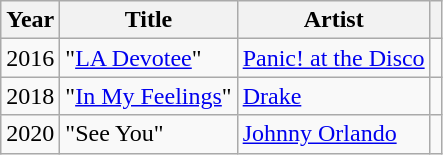<table class="wikitable">
<tr>
<th scope="col">Year</th>
<th scope="col">Title</th>
<th scope="col">Artist</th>
<th scope="col"></th>
</tr>
<tr>
<td>2016</td>
<td>"<a href='#'>LA Devotee</a>"</td>
<td><a href='#'>Panic! at the Disco</a></td>
<td></td>
</tr>
<tr>
<td>2018</td>
<td>"<a href='#'>In My Feelings</a>"</td>
<td><a href='#'>Drake</a></td>
<td></td>
</tr>
<tr>
<td>2020</td>
<td>"See You"</td>
<td><a href='#'>Johnny Orlando</a></td>
<td></td>
</tr>
</table>
